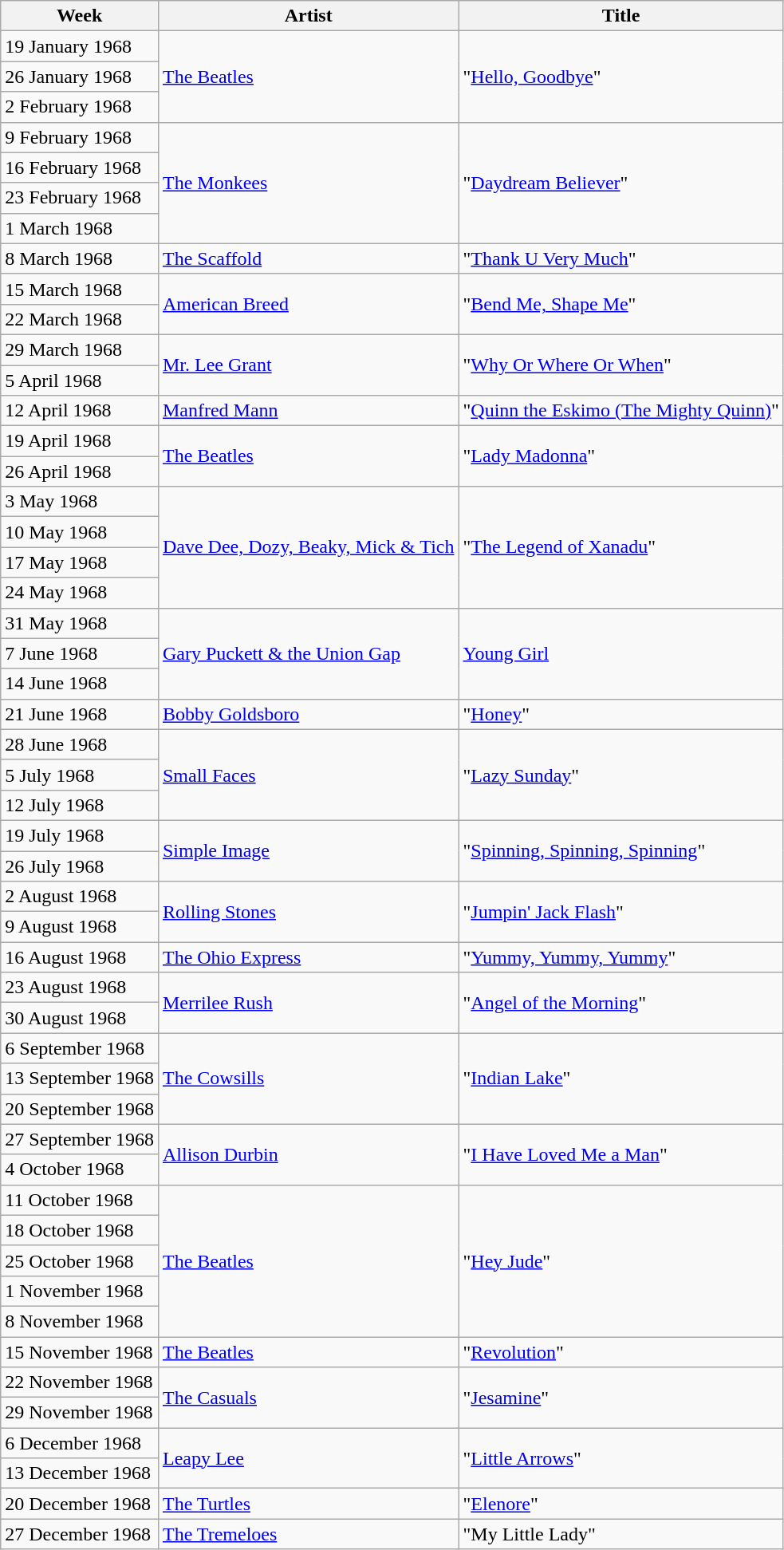<table class="wikitable">
<tr>
<th>Week</th>
<th>Artist</th>
<th>Title</th>
</tr>
<tr>
<td>19 January 1968</td>
<td rowspan="3"><a href='#'>The Beatles</a></td>
<td rowspan="3">"<a href='#'>Hello, Goodbye</a>"</td>
</tr>
<tr>
<td>26 January 1968</td>
</tr>
<tr>
<td>2 February 1968</td>
</tr>
<tr>
<td>9 February 1968</td>
<td rowspan="4"><a href='#'>The Monkees</a></td>
<td rowspan="4">"<a href='#'>Daydream Believer</a>"</td>
</tr>
<tr>
<td>16 February 1968</td>
</tr>
<tr>
<td>23 February 1968</td>
</tr>
<tr>
<td>1 March 1968</td>
</tr>
<tr>
<td>8 March 1968</td>
<td><a href='#'>The Scaffold</a></td>
<td>"<a href='#'>Thank U Very Much</a>"</td>
</tr>
<tr>
<td>15 March 1968</td>
<td rowspan="2"><a href='#'>American Breed</a></td>
<td rowspan="2">"<a href='#'>Bend Me, Shape Me</a>"</td>
</tr>
<tr>
<td>22 March 1968</td>
</tr>
<tr>
<td>29 March 1968</td>
<td rowspan="2"><a href='#'>Mr. Lee Grant</a></td>
<td rowspan="2">"<a href='#'>Why Or Where Or When</a>"</td>
</tr>
<tr>
<td>5 April 1968</td>
</tr>
<tr>
<td>12 April 1968</td>
<td><a href='#'>Manfred Mann</a></td>
<td>"<a href='#'>Quinn the Eskimo (The Mighty Quinn)</a>"</td>
</tr>
<tr>
<td>19 April 1968</td>
<td rowspan="2"><a href='#'>The Beatles</a></td>
<td rowspan="2">"<a href='#'>Lady Madonna</a>"</td>
</tr>
<tr>
<td>26 April 1968</td>
</tr>
<tr>
<td>3 May 1968</td>
<td rowspan="4"><a href='#'>Dave Dee, Dozy, Beaky, Mick & Tich</a></td>
<td rowspan="4">"<a href='#'>The Legend of Xanadu</a>"</td>
</tr>
<tr>
<td>10 May 1968</td>
</tr>
<tr>
<td>17 May 1968</td>
</tr>
<tr>
<td>24 May 1968</td>
</tr>
<tr>
<td>31 May 1968</td>
<td rowspan="3"><a href='#'>Gary Puckett & the Union Gap</a></td>
<td rowspan="3"><a href='#'>Young Girl</a></td>
</tr>
<tr>
<td>7 June 1968</td>
</tr>
<tr>
<td>14 June 1968</td>
</tr>
<tr>
<td>21 June 1968</td>
<td><a href='#'>Bobby Goldsboro</a></td>
<td>"<a href='#'>Honey</a>"</td>
</tr>
<tr>
<td>28 June 1968</td>
<td rowspan="3"><a href='#'>Small Faces</a></td>
<td rowspan="3">"<a href='#'>Lazy Sunday</a>"</td>
</tr>
<tr>
<td>5 July 1968</td>
</tr>
<tr>
<td>12 July 1968</td>
</tr>
<tr>
<td>19 July 1968</td>
<td rowspan="2"><a href='#'>Simple Image</a></td>
<td rowspan="2">"<a href='#'>Spinning, Spinning, Spinning</a>"</td>
</tr>
<tr>
<td>26 July 1968</td>
</tr>
<tr>
<td>2 August 1968</td>
<td rowspan="2"><a href='#'>Rolling Stones</a></td>
<td rowspan="2">"<a href='#'>Jumpin' Jack Flash</a>"</td>
</tr>
<tr>
<td>9 August 1968</td>
</tr>
<tr>
<td>16 August 1968</td>
<td><a href='#'>The Ohio Express</a></td>
<td>"<a href='#'>Yummy, Yummy, Yummy</a>"</td>
</tr>
<tr>
<td>23 August 1968</td>
<td rowspan="2"><a href='#'>Merrilee Rush</a></td>
<td rowspan="2">"<a href='#'>Angel of the Morning</a>"</td>
</tr>
<tr>
<td>30 August 1968</td>
</tr>
<tr>
<td>6 September 1968</td>
<td rowspan="3"><a href='#'>The Cowsills</a></td>
<td rowspan="3">"<a href='#'>Indian Lake</a>"</td>
</tr>
<tr>
<td>13 September 1968</td>
</tr>
<tr>
<td>20 September 1968</td>
</tr>
<tr>
<td>27 September 1968</td>
<td rowspan="2"><a href='#'>Allison Durbin</a></td>
<td rowspan="2">"<a href='#'>I Have Loved Me a Man</a>"</td>
</tr>
<tr>
<td>4 October 1968</td>
</tr>
<tr>
<td>11 October 1968</td>
<td rowspan="5"><a href='#'>The Beatles</a></td>
<td rowspan="5">"<a href='#'>Hey Jude</a>"</td>
</tr>
<tr>
<td>18 October 1968</td>
</tr>
<tr>
<td>25 October 1968</td>
</tr>
<tr>
<td>1 November 1968</td>
</tr>
<tr>
<td>8 November 1968</td>
</tr>
<tr>
<td>15 November 1968</td>
<td><a href='#'>The Beatles</a></td>
<td>"<a href='#'>Revolution</a>"</td>
</tr>
<tr>
<td>22 November 1968</td>
<td rowspan="2"><a href='#'>The Casuals</a></td>
<td rowspan="2">"<a href='#'>Jesamine</a>"</td>
</tr>
<tr>
<td>29 November 1968</td>
</tr>
<tr>
<td>6 December 1968</td>
<td rowspan="2"><a href='#'>Leapy Lee</a></td>
<td rowspan="2">"<a href='#'>Little Arrows</a>"</td>
</tr>
<tr>
<td>13 December 1968</td>
</tr>
<tr>
<td>20 December 1968</td>
<td><a href='#'>The Turtles</a></td>
<td>"<a href='#'>Elenore</a>"</td>
</tr>
<tr>
<td>27 December 1968</td>
<td><a href='#'>The Tremeloes</a></td>
<td>"My Little Lady"</td>
</tr>
</table>
